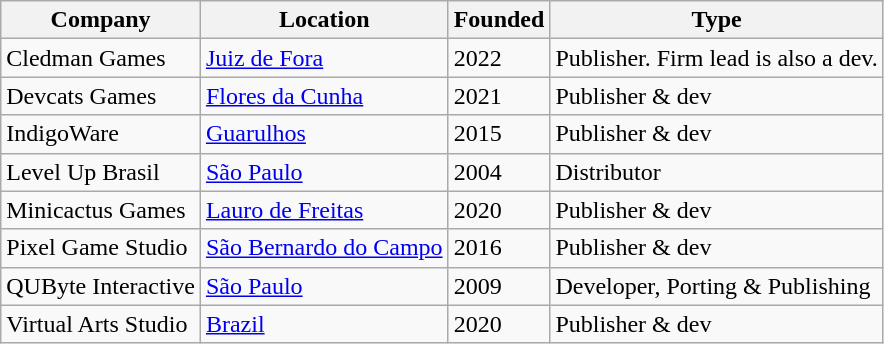<table class="wikitable sortable mw-collapsible">
<tr>
<th><strong>Company</strong></th>
<th><strong>Location</strong></th>
<th><strong>Founded</strong></th>
<th><strong>Type</strong></th>
</tr>
<tr>
<td>Cledman Games</td>
<td><a href='#'>Juiz de Fora</a></td>
<td>2022</td>
<td>Publisher. Firm lead is also a dev.</td>
</tr>
<tr>
<td>Devcats Games</td>
<td><a href='#'>Flores da Cunha</a></td>
<td>2021</td>
<td>Publisher & dev</td>
</tr>
<tr>
<td>IndigoWare</td>
<td><a href='#'>Guarulhos</a></td>
<td>2015</td>
<td>Publisher & dev</td>
</tr>
<tr>
<td>Level Up Brasil</td>
<td><a href='#'>São Paulo</a></td>
<td>2004</td>
<td>Distributor</td>
</tr>
<tr>
<td>Minicactus Games</td>
<td><a href='#'>Lauro de Freitas</a></td>
<td>2020</td>
<td>Publisher & dev</td>
</tr>
<tr>
<td>Pixel Game Studio</td>
<td><a href='#'>São Bernardo do Campo</a></td>
<td>2016</td>
<td>Publisher & dev</td>
</tr>
<tr>
<td>QUByte Interactive</td>
<td><a href='#'>São Paulo</a></td>
<td>2009</td>
<td>Developer, Porting & Publishing</td>
</tr>
<tr>
<td>Virtual Arts Studio</td>
<td><a href='#'>Brazil</a></td>
<td>2020</td>
<td>Publisher & dev</td>
</tr>
</table>
